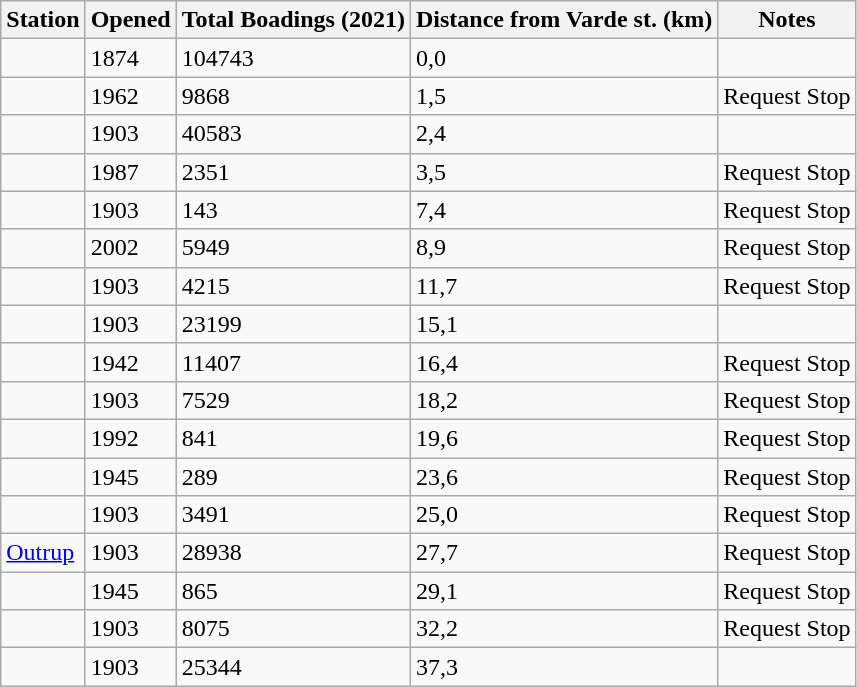<table class="wikitable sortable">
<tr>
<th>Station</th>
<th>Opened</th>
<th>Total Boadings (2021)</th>
<th>Distance from Varde st. (km)</th>
<th>Notes</th>
</tr>
<tr>
<td></td>
<td>1874</td>
<td>104743</td>
<td>0,0</td>
<td></td>
</tr>
<tr>
<td></td>
<td>1962</td>
<td>9868</td>
<td>1,5</td>
<td>Request Stop</td>
</tr>
<tr>
<td></td>
<td>1903</td>
<td>40583</td>
<td>2,4</td>
<td></td>
</tr>
<tr>
<td></td>
<td>1987</td>
<td>2351</td>
<td>3,5</td>
<td>Request Stop</td>
</tr>
<tr>
<td></td>
<td>1903</td>
<td>143</td>
<td>7,4</td>
<td>Request Stop</td>
</tr>
<tr>
<td></td>
<td>2002</td>
<td>5949</td>
<td>8,9</td>
<td>Request Stop</td>
</tr>
<tr>
<td></td>
<td>1903</td>
<td>4215</td>
<td>11,7</td>
<td>Request Stop</td>
</tr>
<tr>
<td></td>
<td>1903</td>
<td>23199</td>
<td>15,1</td>
<td></td>
</tr>
<tr>
<td></td>
<td>1942</td>
<td>11407</td>
<td>16,4</td>
<td>Request Stop</td>
</tr>
<tr>
<td></td>
<td>1903</td>
<td>7529</td>
<td>18,2</td>
<td>Request Stop</td>
</tr>
<tr>
<td></td>
<td>1992</td>
<td>841</td>
<td>19,6</td>
<td>Request Stop</td>
</tr>
<tr>
<td></td>
<td>1945</td>
<td>289</td>
<td>23,6</td>
<td>Request Stop</td>
</tr>
<tr>
<td></td>
<td>1903</td>
<td>3491</td>
<td>25,0</td>
<td>Request Stop</td>
</tr>
<tr>
<td><a href='#'>Outrup</a></td>
<td>1903</td>
<td>28938</td>
<td>27,7</td>
<td>Request Stop</td>
</tr>
<tr>
<td></td>
<td>1945</td>
<td>865</td>
<td>29,1</td>
<td>Request Stop</td>
</tr>
<tr>
<td></td>
<td>1903</td>
<td>8075</td>
<td>32,2</td>
<td>Request Stop</td>
</tr>
<tr>
<td></td>
<td>1903</td>
<td>25344</td>
<td>37,3</td>
<td></td>
</tr>
</table>
